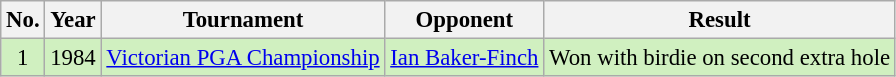<table class="wikitable" style="font-size:95%;">
<tr>
<th>No.</th>
<th>Year</th>
<th>Tournament</th>
<th>Opponent</th>
<th>Result</th>
</tr>
<tr style="background:#D0F0C0;">
<td align=center>1</td>
<td>1984</td>
<td><a href='#'>Victorian PGA Championship</a></td>
<td> <a href='#'>Ian Baker-Finch</a></td>
<td>Won with birdie on second extra hole</td>
</tr>
</table>
